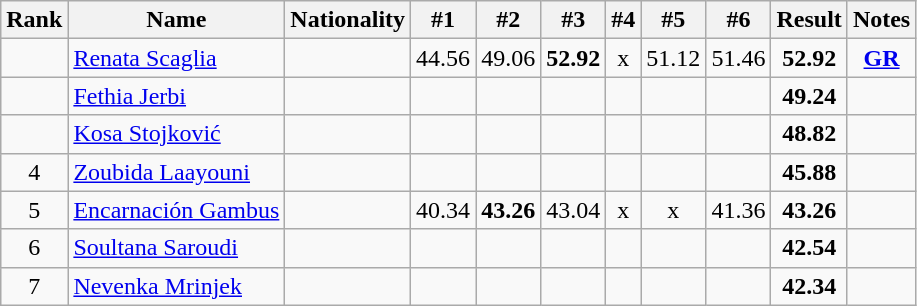<table class="wikitable sortable" style="text-align:center">
<tr>
<th>Rank</th>
<th>Name</th>
<th>Nationality</th>
<th>#1</th>
<th>#2</th>
<th>#3</th>
<th>#4</th>
<th>#5</th>
<th>#6</th>
<th>Result</th>
<th>Notes</th>
</tr>
<tr>
<td></td>
<td align=left><a href='#'>Renata Scaglia</a></td>
<td align=left></td>
<td>44.56</td>
<td>49.06</td>
<td><strong>52.92</strong></td>
<td>x</td>
<td>51.12</td>
<td>51.46</td>
<td><strong>52.92</strong></td>
<td><strong><a href='#'>GR</a></strong></td>
</tr>
<tr>
<td></td>
<td align=left><a href='#'>Fethia Jerbi</a></td>
<td align=left></td>
<td></td>
<td></td>
<td></td>
<td></td>
<td></td>
<td></td>
<td><strong>49.24</strong></td>
<td></td>
</tr>
<tr>
<td></td>
<td align=left><a href='#'>Kosa Stojković</a></td>
<td align=left></td>
<td></td>
<td></td>
<td></td>
<td></td>
<td></td>
<td></td>
<td><strong>48.82</strong></td>
<td></td>
</tr>
<tr>
<td>4</td>
<td align=left><a href='#'>Zoubida Laayouni</a></td>
<td align=left></td>
<td></td>
<td></td>
<td></td>
<td></td>
<td></td>
<td></td>
<td><strong>45.88</strong></td>
<td></td>
</tr>
<tr>
<td>5</td>
<td align=left><a href='#'>Encarnación Gambus</a></td>
<td align=left></td>
<td>40.34</td>
<td><strong>43.26</strong></td>
<td>43.04</td>
<td>x</td>
<td>x</td>
<td>41.36</td>
<td><strong>43.26</strong></td>
<td></td>
</tr>
<tr>
<td>6</td>
<td align=left><a href='#'>Soultana Saroudi</a></td>
<td align=left></td>
<td></td>
<td></td>
<td></td>
<td></td>
<td></td>
<td></td>
<td><strong>42.54</strong></td>
<td></td>
</tr>
<tr>
<td>7</td>
<td align=left><a href='#'>Nevenka Mrinjek</a></td>
<td align=left></td>
<td></td>
<td></td>
<td></td>
<td></td>
<td></td>
<td></td>
<td><strong>42.34</strong></td>
<td></td>
</tr>
</table>
